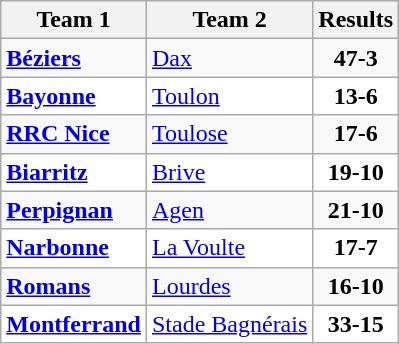<table class="wikitable">
<tr>
<th>Team 1</th>
<th>Team 2</th>
<th>Results</th>
</tr>
<tr>
<td><strong><a href='#'>Béziers</a></strong></td>
<td><a href='#'>Dax</a></td>
<td align="center"><strong>47-3</strong></td>
</tr>
<tr bgcolor="white">
<td><strong><a href='#'>Bayonne</a></strong></td>
<td><a href='#'>Toulon</a></td>
<td align="center"><strong>13-6</strong></td>
</tr>
<tr>
<td><strong><a href='#'>RRC Nice</a></strong></td>
<td><a href='#'>Toulose</a></td>
<td align="center"><strong>17-6</strong></td>
</tr>
<tr bgcolor="white">
<td><strong><a href='#'>Biarritz</a> </strong></td>
<td><a href='#'>Brive</a></td>
<td align="center"><strong>19-10</strong></td>
</tr>
<tr>
<td><strong><a href='#'>Perpignan</a></strong></td>
<td><a href='#'>Agen</a></td>
<td align="center"><strong>21-10</strong></td>
</tr>
<tr bgcolor="white">
<td><strong><a href='#'>Narbonne</a></strong></td>
<td><a href='#'>La Voulte</a></td>
<td align="center"><strong>17-7</strong></td>
</tr>
<tr>
<td><strong><a href='#'>Romans</a></strong></td>
<td><a href='#'>Lourdes</a></td>
<td align="center"><strong>16-10</strong></td>
</tr>
<tr bgcolor="white">
<td><strong><a href='#'>Montferrand</a></strong></td>
<td><a href='#'>Stade Bagnérais</a></td>
<td align="center"><strong>33-15</strong></td>
</tr>
</table>
